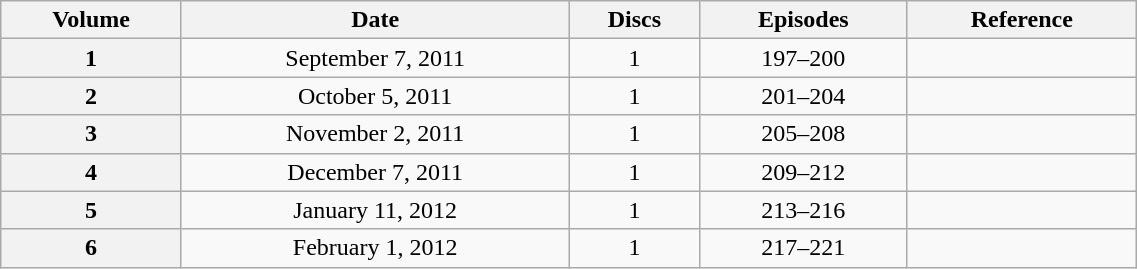<table class="wikitable" style="text-align: center; width: 60%;">
<tr>
<th scope="col" 175px;>Volume</th>
<th scope="col" 125px;>Date</th>
<th scope="col">Discs</th>
<th scope="col">Episodes</th>
<th scope="col">Reference</th>
</tr>
<tr>
<th scope="row">1</th>
<td>September 7, 2011</td>
<td>1</td>
<td>197–200</td>
<td></td>
</tr>
<tr>
<th scope="row">2</th>
<td>October 5, 2011</td>
<td>1</td>
<td>201–204</td>
<td></td>
</tr>
<tr>
<th scope="row">3</th>
<td>November 2, 2011</td>
<td>1</td>
<td>205–208</td>
<td></td>
</tr>
<tr>
<th scope="row">4</th>
<td>December 7, 2011</td>
<td>1</td>
<td>209–212</td>
<td></td>
</tr>
<tr>
<th scope="row">5</th>
<td>January 11, 2012</td>
<td>1</td>
<td>213–216</td>
<td></td>
</tr>
<tr>
<th scope="row">6</th>
<td>February 1, 2012</td>
<td>1</td>
<td>217–221</td>
<td></td>
</tr>
</table>
